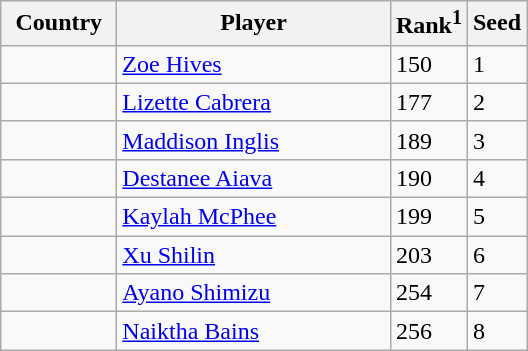<table class="sortable wikitable">
<tr>
<th width="70">Country</th>
<th width="175">Player</th>
<th>Rank<sup>1</sup></th>
<th>Seed</th>
</tr>
<tr>
<td></td>
<td><a href='#'>Zoe Hives</a></td>
<td>150</td>
<td>1</td>
</tr>
<tr>
<td></td>
<td><a href='#'>Lizette Cabrera</a></td>
<td>177</td>
<td>2</td>
</tr>
<tr>
<td></td>
<td><a href='#'>Maddison Inglis</a></td>
<td>189</td>
<td>3</td>
</tr>
<tr>
<td></td>
<td><a href='#'>Destanee Aiava</a></td>
<td>190</td>
<td>4</td>
</tr>
<tr>
<td></td>
<td><a href='#'>Kaylah McPhee</a></td>
<td>199</td>
<td>5</td>
</tr>
<tr>
<td></td>
<td><a href='#'>Xu Shilin</a></td>
<td>203</td>
<td>6</td>
</tr>
<tr>
<td></td>
<td><a href='#'>Ayano Shimizu</a></td>
<td>254</td>
<td>7</td>
</tr>
<tr>
<td></td>
<td><a href='#'>Naiktha Bains</a></td>
<td>256</td>
<td>8</td>
</tr>
</table>
